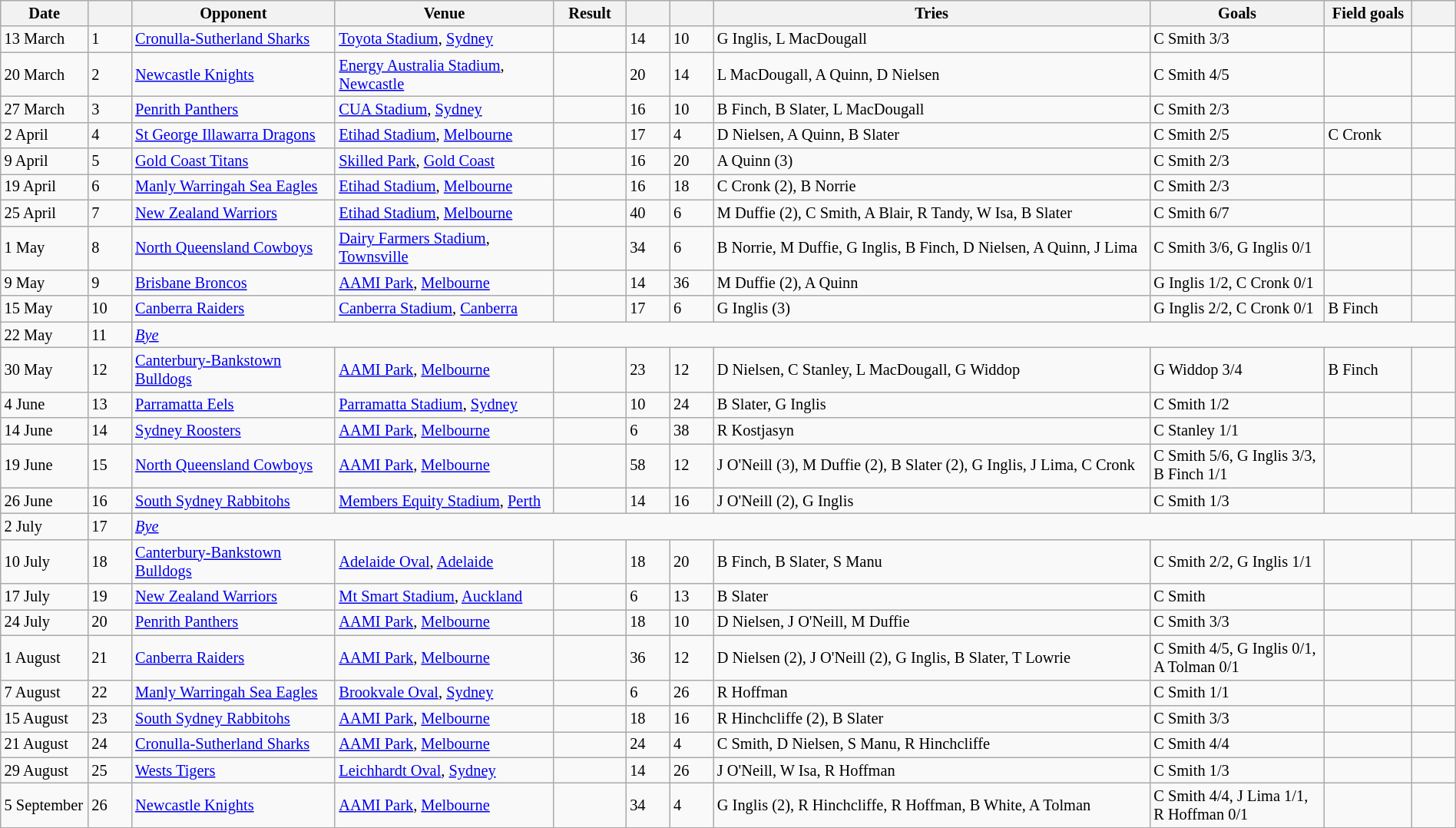<table class="wikitable"  style="font-size:85%; width:100%;">
<tr>
<th width="6%">Date</th>
<th width="3%"></th>
<th width="14%">Opponent</th>
<th width="15%">Venue</th>
<th width="5%">Result</th>
<th width="3%"></th>
<th width="3%"></th>
<th width="30%">Tries</th>
<th width="12%">Goals</th>
<th width="6%">Field goals</th>
<th width="3%"></th>
</tr>
<tr>
<td>13 March</td>
<td>1</td>
<td> <a href='#'>Cronulla-Sutherland Sharks</a></td>
<td><a href='#'>Toyota Stadium</a>, <a href='#'>Sydney</a></td>
<td></td>
<td>14</td>
<td>10</td>
<td>G Inglis, L MacDougall</td>
<td>C Smith 3/3</td>
<td></td>
<td></td>
</tr>
<tr>
<td>20 March</td>
<td>2</td>
<td> <a href='#'>Newcastle Knights</a></td>
<td><a href='#'>Energy Australia Stadium</a>, <a href='#'>Newcastle</a></td>
<td></td>
<td>20</td>
<td>14</td>
<td>L MacDougall, A Quinn, D Nielsen</td>
<td>C Smith 4/5</td>
<td></td>
<td></td>
</tr>
<tr>
<td>27 March</td>
<td>3</td>
<td> <a href='#'>Penrith Panthers</a></td>
<td><a href='#'>CUA Stadium</a>, <a href='#'>Sydney</a></td>
<td></td>
<td>16</td>
<td>10</td>
<td>B Finch, B Slater, L MacDougall</td>
<td>C Smith 2/3</td>
<td></td>
<td></td>
</tr>
<tr>
<td>2 April</td>
<td>4</td>
<td> <a href='#'>St George Illawarra Dragons</a></td>
<td><a href='#'>Etihad Stadium</a>, <a href='#'>Melbourne</a></td>
<td></td>
<td>17</td>
<td>4</td>
<td>D Nielsen, A Quinn, B Slater</td>
<td>C Smith 2/5</td>
<td>C Cronk</td>
<td></td>
</tr>
<tr>
<td>9 April</td>
<td>5</td>
<td> <a href='#'>Gold Coast Titans</a></td>
<td><a href='#'>Skilled Park</a>, <a href='#'>Gold Coast</a></td>
<td></td>
<td>16</td>
<td>20</td>
<td>A Quinn (3)</td>
<td>C Smith 2/3</td>
<td></td>
<td></td>
</tr>
<tr>
<td>19 April</td>
<td>6</td>
<td> <a href='#'>Manly Warringah Sea Eagles</a></td>
<td><a href='#'>Etihad Stadium</a>, <a href='#'>Melbourne</a></td>
<td></td>
<td>16</td>
<td>18</td>
<td>C Cronk (2), B Norrie</td>
<td>C Smith 2/3</td>
<td></td>
<td></td>
</tr>
<tr>
<td>25 April</td>
<td>7</td>
<td> <a href='#'>New Zealand Warriors</a></td>
<td><a href='#'>Etihad Stadium</a>, <a href='#'>Melbourne</a></td>
<td></td>
<td>40</td>
<td>6</td>
<td>M Duffie (2), C Smith, A Blair, R Tandy, W Isa, B Slater</td>
<td>C Smith 6/7</td>
<td></td>
<td></td>
</tr>
<tr>
<td>1 May</td>
<td>8</td>
<td> <a href='#'>North Queensland Cowboys</a></td>
<td><a href='#'>Dairy Farmers Stadium</a>, <a href='#'>Townsville</a></td>
<td></td>
<td>34</td>
<td>6</td>
<td>B Norrie, M Duffie, G Inglis, B Finch, D Nielsen, A Quinn, J Lima</td>
<td>C Smith 3/6, G Inglis 0/1</td>
<td></td>
<td></td>
</tr>
<tr>
<td>9 May</td>
<td>9</td>
<td> <a href='#'>Brisbane Broncos</a></td>
<td><a href='#'>AAMI Park</a>, <a href='#'>Melbourne</a></td>
<td></td>
<td>14</td>
<td>36</td>
<td>M Duffie (2), A Quinn</td>
<td>G Inglis 1/2, C Cronk 0/1</td>
<td></td>
<td></td>
</tr>
<tr>
<td>15 May</td>
<td>10</td>
<td> <a href='#'>Canberra Raiders</a></td>
<td><a href='#'>Canberra Stadium</a>, <a href='#'>Canberra</a></td>
<td></td>
<td>17</td>
<td>6</td>
<td>G Inglis (3)</td>
<td>G Inglis 2/2, C Cronk 0/1</td>
<td>B Finch</td>
<td></td>
</tr>
<tr>
<td>22 May</td>
<td>11</td>
<td colspan="10"><em><a href='#'>Bye</a></em></td>
</tr>
<tr>
<td>30 May</td>
<td>12</td>
<td> <a href='#'>Canterbury-Bankstown Bulldogs</a></td>
<td><a href='#'>AAMI Park</a>, <a href='#'>Melbourne</a></td>
<td></td>
<td>23</td>
<td>12</td>
<td>D Nielsen, C Stanley, L MacDougall, G Widdop</td>
<td>G Widdop 3/4</td>
<td>B Finch</td>
<td></td>
</tr>
<tr>
<td>4 June</td>
<td>13</td>
<td> <a href='#'>Parramatta Eels</a></td>
<td><a href='#'>Parramatta Stadium</a>, <a href='#'>Sydney</a></td>
<td></td>
<td>10</td>
<td>24</td>
<td>B Slater, G Inglis</td>
<td>C Smith 1/2</td>
<td></td>
<td></td>
</tr>
<tr>
<td>14 June</td>
<td>14</td>
<td> <a href='#'>Sydney Roosters</a></td>
<td><a href='#'>AAMI Park</a>, <a href='#'>Melbourne</a></td>
<td></td>
<td>6</td>
<td>38</td>
<td>R Kostjasyn</td>
<td>C Stanley 1/1</td>
<td></td>
<td></td>
</tr>
<tr>
<td>19 June</td>
<td>15</td>
<td> <a href='#'>North Queensland Cowboys</a></td>
<td><a href='#'>AAMI Park</a>, <a href='#'>Melbourne</a></td>
<td></td>
<td>58</td>
<td>12</td>
<td>J O'Neill (3), M Duffie (2), B Slater (2), G Inglis, J Lima, C Cronk</td>
<td>C Smith 5/6, G Inglis 3/3, B Finch 1/1</td>
<td></td>
<td></td>
</tr>
<tr>
<td>26 June</td>
<td>16</td>
<td> <a href='#'>South Sydney Rabbitohs</a></td>
<td><a href='#'>Members Equity Stadium</a>, <a href='#'>Perth</a></td>
<td></td>
<td>14</td>
<td>16</td>
<td>J O'Neill (2), G Inglis</td>
<td>C Smith 1/3</td>
<td></td>
<td></td>
</tr>
<tr>
<td>2 July</td>
<td>17</td>
<td colspan="10"><em><a href='#'>Bye</a></em></td>
</tr>
<tr>
<td>10 July</td>
<td>18</td>
<td> <a href='#'>Canterbury-Bankstown Bulldogs</a></td>
<td><a href='#'>Adelaide Oval</a>, <a href='#'>Adelaide</a></td>
<td></td>
<td>18</td>
<td>20</td>
<td>B Finch, B Slater, S Manu</td>
<td>C Smith 2/2, G Inglis 1/1</td>
<td></td>
<td></td>
</tr>
<tr>
<td>17 July</td>
<td>19</td>
<td> <a href='#'>New Zealand Warriors</a></td>
<td><a href='#'>Mt Smart Stadium</a>, <a href='#'>Auckland</a></td>
<td></td>
<td>6</td>
<td>13</td>
<td>B Slater</td>
<td>C Smith</td>
<td></td>
<td></td>
</tr>
<tr>
<td>24 July</td>
<td>20</td>
<td> <a href='#'>Penrith Panthers</a></td>
<td><a href='#'>AAMI Park</a>, <a href='#'>Melbourne</a></td>
<td></td>
<td>18</td>
<td>10</td>
<td>D Nielsen, J O'Neill, M Duffie</td>
<td>C Smith 3/3</td>
<td></td>
<td></td>
</tr>
<tr>
<td>1 August</td>
<td>21</td>
<td> <a href='#'>Canberra Raiders</a></td>
<td><a href='#'>AAMI Park</a>, <a href='#'>Melbourne</a></td>
<td></td>
<td>36</td>
<td>12</td>
<td>D Nielsen (2), J O'Neill (2), G Inglis, B Slater, T Lowrie</td>
<td>C Smith 4/5, G Inglis 0/1, A Tolman 0/1</td>
<td></td>
<td></td>
</tr>
<tr>
<td>7 August</td>
<td>22</td>
<td> <a href='#'>Manly Warringah Sea Eagles</a></td>
<td><a href='#'>Brookvale Oval</a>, <a href='#'>Sydney</a></td>
<td></td>
<td>6</td>
<td>26</td>
<td>R Hoffman</td>
<td>C Smith 1/1</td>
<td></td>
<td></td>
</tr>
<tr>
<td>15 August</td>
<td>23</td>
<td> <a href='#'>South Sydney Rabbitohs</a></td>
<td><a href='#'>AAMI Park</a>, <a href='#'>Melbourne</a></td>
<td></td>
<td>18</td>
<td>16</td>
<td>R Hinchcliffe (2), B Slater</td>
<td>C Smith 3/3</td>
<td></td>
<td></td>
</tr>
<tr>
<td>21 August</td>
<td>24</td>
<td> <a href='#'>Cronulla-Sutherland Sharks</a></td>
<td><a href='#'>AAMI Park</a>, <a href='#'>Melbourne</a></td>
<td></td>
<td>24</td>
<td>4</td>
<td>C Smith, D Nielsen, S Manu, R Hinchcliffe</td>
<td>C Smith 4/4</td>
<td></td>
<td></td>
</tr>
<tr>
<td>29 August</td>
<td>25</td>
<td> <a href='#'>Wests Tigers</a></td>
<td><a href='#'>Leichhardt Oval</a>, <a href='#'>Sydney</a></td>
<td></td>
<td>14</td>
<td>26</td>
<td>J O'Neill, W Isa, R Hoffman</td>
<td>C Smith 1/3</td>
<td></td>
<td></td>
</tr>
<tr>
<td>5 September</td>
<td>26</td>
<td> <a href='#'>Newcastle Knights</a></td>
<td><a href='#'>AAMI Park</a>, <a href='#'>Melbourne</a></td>
<td></td>
<td>34</td>
<td>4</td>
<td>G Inglis (2), R Hinchcliffe, R Hoffman, B White, A Tolman</td>
<td>C Smith 4/4, J Lima 1/1, R Hoffman 0/1</td>
<td></td>
<td></td>
</tr>
</table>
